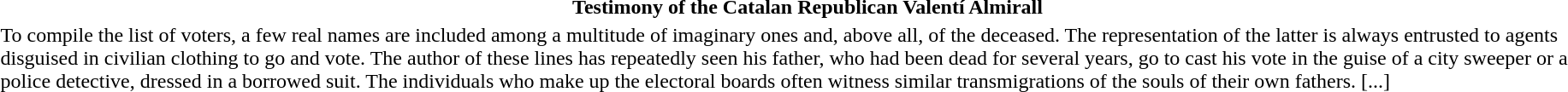<table>
<tr>
<th>Testimony of the Catalan Republican Valentí Almirall</th>
</tr>
<tr>
<td>To compile the list of voters, a few real names are included among a multitude of imaginary ones and, above all, of the deceased. The representation of the latter is always entrusted to agents disguised in civilian clothing to go and vote. The author of these lines has repeatedly seen his father, who had been dead for several years, go to cast his vote in the guise of a city sweeper or a police detective, dressed in a borrowed suit. The individuals who make up the electoral boards often witness similar transmigrations of the souls of their own fathers. [...]</td>
</tr>
</table>
